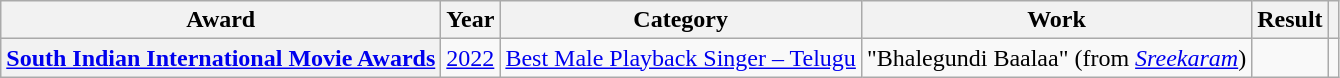<table class="wikitable plainrowheaders sortable">
<tr>
<th scope="col">Award</th>
<th scope="col">Year</th>
<th scope="col">Category</th>
<th scope="col">Work</th>
<th scope="col">Result</th>
<th scope="col" class="unsortable"></th>
</tr>
<tr>
<th scope="row"><a href='#'>South Indian International Movie Awards</a></th>
<td><a href='#'>2022</a></td>
<td><a href='#'>Best Male Playback Singer – Telugu</a></td>
<td>"Bhalegundi Baalaa" (from <em><a href='#'>Sreekaram</a></em>)</td>
<td></td>
<td></td>
</tr>
</table>
